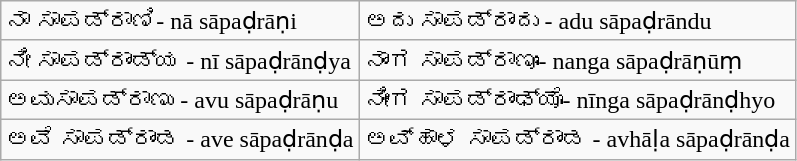<table class="wikitable">
<tr>
<td>ನಾ ಸಾಪಡ್ರಾಣಿ- nā sāpaḍrāṇi</td>
<td>ಅದು ಸಾಪಡ್ರಾಂದು - adu sāpaḍrāndu</td>
</tr>
<tr>
<td>ನೀ ಸಾಪಡ್ರಾಂಡ್ಯ - nī sāpaḍrānḍya</td>
<td>ನಾಂಗ ಸಾಪಡ್ರಾಣೂಂ- nanga sāpaḍrāṇūṃ</td>
</tr>
<tr>
<td>ಅವುಸಾಪಡ್ರಾಣು - avu sāpaḍrāṇu</td>
<td>ನೀಂಗ ಸಾಪಡ್ರಾಂಢ್ಯೊ- nīnga sāpaḍrānḍhyo</td>
</tr>
<tr>
<td>ಅವೆ ಸಾಪಡ್ರಾಂಡ - ave sāpaḍrānḍa</td>
<td>ಅವ್ಹಾಳ ಸಾಪಡ್ರಾಂಡ - avhāḷa sāpaḍrānḍa</td>
</tr>
</table>
